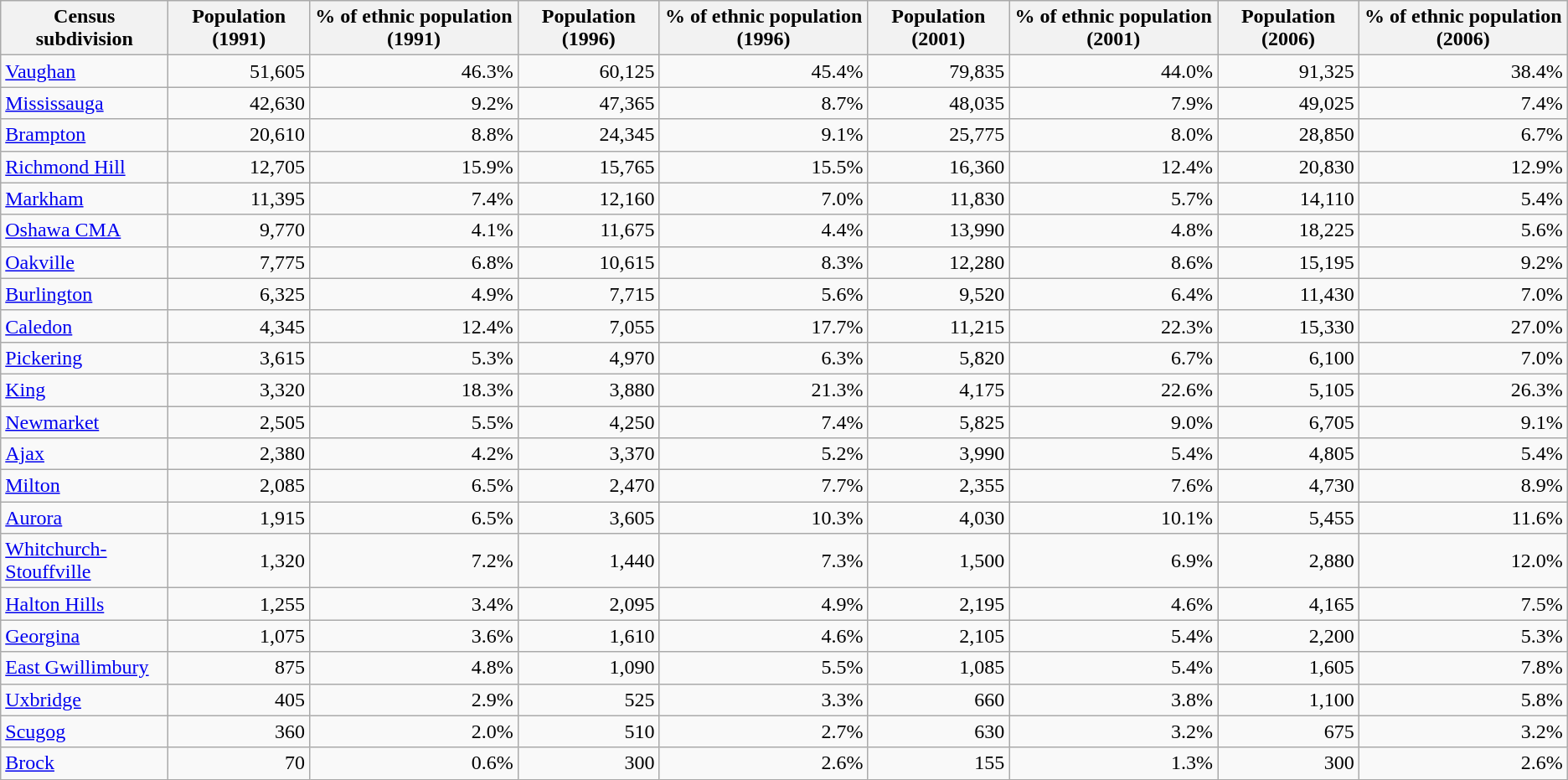<table class="wikitable sortable">
<tr>
<th>Census subdivision</th>
<th>Population (1991)</th>
<th>% of ethnic population (1991)</th>
<th>Population (1996)</th>
<th>% of ethnic population (1996)</th>
<th>Population (2001)</th>
<th>% of ethnic population (2001)</th>
<th>Population (2006)</th>
<th>% of ethnic population (2006)</th>
</tr>
<tr>
<td><a href='#'>Vaughan</a></td>
<td align="right">51,605</td>
<td align="right">46.3%</td>
<td align="right">60,125</td>
<td align="right">45.4%</td>
<td align="right">79,835</td>
<td align="right">44.0%</td>
<td align="right">91,325</td>
<td align="right">38.4%</td>
</tr>
<tr>
<td><a href='#'>Mississauga</a></td>
<td align="right">42,630</td>
<td align="right">9.2%</td>
<td align="right">47,365</td>
<td align="right">8.7%</td>
<td align="right">48,035</td>
<td align="right">7.9%</td>
<td align="right">49,025</td>
<td align="right">7.4%</td>
</tr>
<tr>
<td><a href='#'>Brampton</a></td>
<td align="right">20,610</td>
<td align="right">8.8%</td>
<td align="right">24,345</td>
<td align="right">9.1%</td>
<td align="right">25,775</td>
<td align="right">8.0%</td>
<td align="right">28,850</td>
<td align="right">6.7%</td>
</tr>
<tr>
<td><a href='#'>Richmond Hill</a></td>
<td align="right">12,705</td>
<td align="right">15.9%</td>
<td align="right">15,765</td>
<td align="right">15.5%</td>
<td align="right">16,360</td>
<td align="right">12.4%</td>
<td align="right">20,830</td>
<td align="right">12.9%</td>
</tr>
<tr>
<td><a href='#'>Markham</a></td>
<td align="right">11,395</td>
<td align="right">7.4%</td>
<td align="right">12,160</td>
<td align="right">7.0%</td>
<td align="right">11,830</td>
<td align="right">5.7%</td>
<td align="right">14,110</td>
<td align="right">5.4%</td>
</tr>
<tr>
<td><a href='#'>Oshawa CMA</a></td>
<td align="right">9,770</td>
<td align="right">4.1%</td>
<td align="right">11,675</td>
<td align="right">4.4%</td>
<td align="right">13,990</td>
<td align="right">4.8%</td>
<td align="right">18,225</td>
<td align="right">5.6%</td>
</tr>
<tr>
<td><a href='#'>Oakville</a></td>
<td align="right">7,775</td>
<td align="right">6.8%</td>
<td align="right">10,615</td>
<td align="right">8.3%</td>
<td align="right">12,280</td>
<td align="right">8.6%</td>
<td align="right">15,195</td>
<td align="right">9.2%</td>
</tr>
<tr>
<td><a href='#'>Burlington</a></td>
<td align="right">6,325</td>
<td align="right">4.9%</td>
<td align="right">7,715</td>
<td align="right">5.6%</td>
<td align="right">9,520</td>
<td align="right">6.4%</td>
<td align="right">11,430</td>
<td align="right">7.0%</td>
</tr>
<tr>
<td><a href='#'>Caledon</a></td>
<td align="right">4,345</td>
<td align="right">12.4%</td>
<td align="right">7,055</td>
<td align="right">17.7%</td>
<td align="right">11,215</td>
<td align="right">22.3%</td>
<td align="right">15,330</td>
<td align="right">27.0%</td>
</tr>
<tr>
<td><a href='#'>Pickering</a></td>
<td align="right">3,615</td>
<td align="right">5.3%</td>
<td align="right">4,970</td>
<td align="right">6.3%</td>
<td align="right">5,820</td>
<td align="right">6.7%</td>
<td align="right">6,100</td>
<td align="right">7.0%</td>
</tr>
<tr>
<td><a href='#'>King</a></td>
<td align="right">3,320</td>
<td align="right">18.3%</td>
<td align="right">3,880</td>
<td align="right">21.3%</td>
<td align="right">4,175</td>
<td align="right">22.6%</td>
<td align="right">5,105</td>
<td align="right">26.3%</td>
</tr>
<tr>
<td><a href='#'>Newmarket</a></td>
<td align="right">2,505</td>
<td align="right">5.5%</td>
<td align="right">4,250</td>
<td align="right">7.4%</td>
<td align="right">5,825</td>
<td align="right">9.0%</td>
<td align="right">6,705</td>
<td align="right">9.1%</td>
</tr>
<tr>
<td><a href='#'>Ajax</a></td>
<td align="right">2,380</td>
<td align="right">4.2%</td>
<td align="right">3,370</td>
<td align="right">5.2%</td>
<td align="right">3,990</td>
<td align="right">5.4%</td>
<td align="right">4,805</td>
<td align="right">5.4%</td>
</tr>
<tr>
<td><a href='#'>Milton</a></td>
<td align="right">2,085</td>
<td align="right">6.5%</td>
<td align="right">2,470</td>
<td align="right">7.7%</td>
<td align="right">2,355</td>
<td align="right">7.6%</td>
<td align="right">4,730</td>
<td align="right">8.9%</td>
</tr>
<tr>
<td><a href='#'>Aurora</a></td>
<td align="right">1,915</td>
<td align="right">6.5%</td>
<td align="right">3,605</td>
<td align="right">10.3%</td>
<td align="right">4,030</td>
<td align="right">10.1%</td>
<td align="right">5,455</td>
<td align="right">11.6%</td>
</tr>
<tr>
<td><a href='#'>Whitchurch-Stouffville</a></td>
<td align="right">1,320</td>
<td align="right">7.2%</td>
<td align="right">1,440</td>
<td align="right">7.3%</td>
<td align="right">1,500</td>
<td align="right">6.9%</td>
<td align="right">2,880</td>
<td align="right">12.0%</td>
</tr>
<tr>
<td><a href='#'>Halton Hills</a></td>
<td align="right">1,255</td>
<td align="right">3.4%</td>
<td align="right">2,095</td>
<td align="right">4.9%</td>
<td align="right">2,195</td>
<td align="right">4.6%</td>
<td align="right">4,165</td>
<td align="right">7.5%</td>
</tr>
<tr>
<td><a href='#'>Georgina</a></td>
<td align="right">1,075</td>
<td align="right">3.6%</td>
<td align="right">1,610</td>
<td align="right">4.6%</td>
<td align="right">2,105</td>
<td align="right">5.4%</td>
<td align="right">2,200</td>
<td align="right">5.3%</td>
</tr>
<tr>
<td><a href='#'>East Gwillimbury</a></td>
<td align="right">875</td>
<td align="right">4.8%</td>
<td align="right">1,090</td>
<td align="right">5.5%</td>
<td align="right">1,085</td>
<td align="right">5.4%</td>
<td align="right">1,605</td>
<td align="right">7.8%</td>
</tr>
<tr>
<td><a href='#'>Uxbridge</a></td>
<td align="right">405</td>
<td align="right">2.9%</td>
<td align="right">525</td>
<td align="right">3.3%</td>
<td align="right">660</td>
<td align="right">3.8%</td>
<td align="right">1,100</td>
<td align="right">5.8%</td>
</tr>
<tr>
<td><a href='#'>Scugog</a></td>
<td align="right">360</td>
<td align="right">2.0%</td>
<td align="right">510</td>
<td align="right">2.7%</td>
<td align="right">630</td>
<td align="right">3.2%</td>
<td align="right">675</td>
<td align="right">3.2%</td>
</tr>
<tr>
<td><a href='#'>Brock</a></td>
<td align="right">70</td>
<td align="right">0.6%</td>
<td align="right">300</td>
<td align="right">2.6%</td>
<td align="right">155</td>
<td align="right">1.3%</td>
<td align="right">300</td>
<td align="right">2.6%</td>
</tr>
</table>
